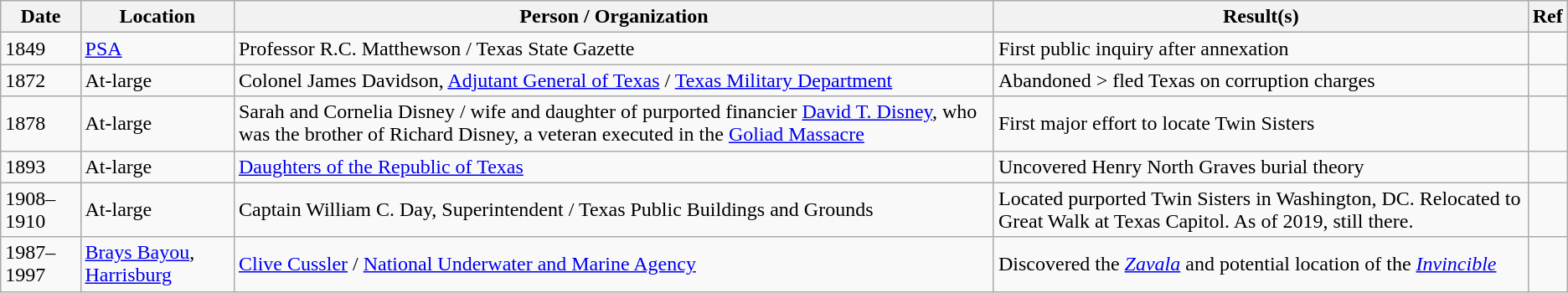<table class="wikitable">
<tr>
<th>Date</th>
<th>Location</th>
<th>Person / Organization</th>
<th>Result(s)</th>
<th>Ref</th>
</tr>
<tr>
<td>1849</td>
<td><a href='#'>PSA</a></td>
<td>Professor R.C. Matthewson / Texas State Gazette</td>
<td>First public inquiry after annexation</td>
<td></td>
</tr>
<tr>
<td>1872</td>
<td>At-large</td>
<td>Colonel James Davidson, <a href='#'>Adjutant General of Texas</a> / <a href='#'>Texas Military Department</a></td>
<td>Abandoned > fled Texas on corruption charges</td>
<td></td>
</tr>
<tr>
<td>1878</td>
<td>At-large</td>
<td>Sarah and Cornelia Disney / wife and daughter of purported financier <a href='#'>David T. Disney</a>, who was the brother of Richard Disney, a veteran executed in the <a href='#'>Goliad Massacre</a></td>
<td>First major effort to locate Twin Sisters</td>
<td></td>
</tr>
<tr>
<td>1893</td>
<td>At-large</td>
<td><a href='#'>Daughters of the Republic of Texas</a></td>
<td>Uncovered Henry North Graves burial theory</td>
<td></td>
</tr>
<tr>
<td>1908–1910</td>
<td>At-large</td>
<td>Captain William C. Day, Superintendent / Texas Public Buildings and Grounds</td>
<td>Located purported Twin Sisters in Washington, DC. Relocated to Great Walk at Texas Capitol. As of 2019, still there.</td>
<td></td>
</tr>
<tr>
<td>1987–1997</td>
<td><a href='#'>Brays Bayou</a>, <a href='#'>Harrisburg</a></td>
<td><a href='#'>Clive Cussler</a> / <a href='#'>National Underwater and Marine Agency</a></td>
<td>Discovered the <em><a href='#'>Zavala</a></em> and potential location of the <em><a href='#'>Invincible</a></em></td>
<td></td>
</tr>
</table>
